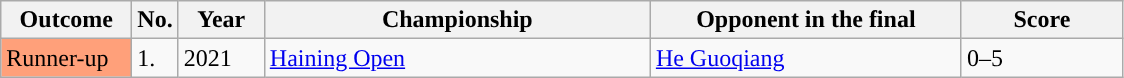<table class="sortable wikitable">
<tr>
<th width="80">Outcome</th>
<th width="20">No.</th>
<th width="50">Year</th>
<th width="250">Championship</th>
<th width="200">Opponent in the final</th>
<th width="100">Score</th>
</tr>
<tr>
<td style="background:#ffa07a">Runner-up</td>
<td>1.</td>
<td>2021</td>
<td><a href='#'>Haining Open</a></td>
<td> <a href='#'>He Guoqiang</a></td>
<td>0–5</td>
</tr>
</table>
